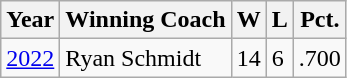<table class="wikitable">
<tr>
<th>Year</th>
<th>Winning Coach</th>
<th>W</th>
<th>L</th>
<th>Pct.</th>
</tr>
<tr>
<td><a href='#'>2022</a></td>
<td>Ryan Schmidt</td>
<td>14</td>
<td>6</td>
<td>.700</td>
</tr>
</table>
